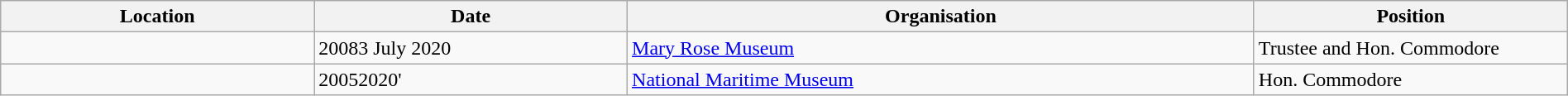<table class="wikitable" style="width:100%;">
<tr>
<th style="width:20%;">Location</th>
<th style="width:20%;">Date</th>
<th style="width:40%;">Organisation</th>
<th style="width:20%;">Position</th>
</tr>
<tr>
<td></td>
<td>20083 July 2020</td>
<td><a href='#'>Mary Rose Museum</a></td>
<td>Trustee and Hon. Commodore</td>
</tr>
<tr>
<td></td>
<td>20052020'</td>
<td><a href='#'>National Maritime Museum</a></td>
<td>Hon. Commodore</td>
</tr>
</table>
